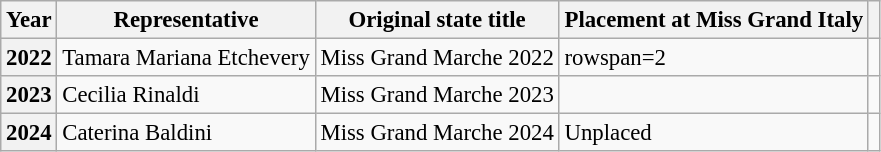<table class="wikitable defaultcenter col2left" style="font-size:95%;">
<tr>
<th>Year</th>
<th>Representative</th>
<th>Original state title</th>
<th>Placement at Miss Grand Italy</th>
<th></th>
</tr>
<tr>
<th>2022</th>
<td>Tamara Mariana Etchevery</td>
<td>Miss Grand Marche 2022</td>
<td>rowspan=2 </td>
<td></td>
</tr>
<tr>
<th>2023</th>
<td>Cecilia Rinaldi</td>
<td>Miss Grand Marche 2023</td>
<td></td>
</tr>
<tr>
<th>2024</th>
<td>Caterina Baldini</td>
<td>Miss Grand Marche 2024</td>
<td>Unplaced</td>
<td></td>
</tr>
</table>
